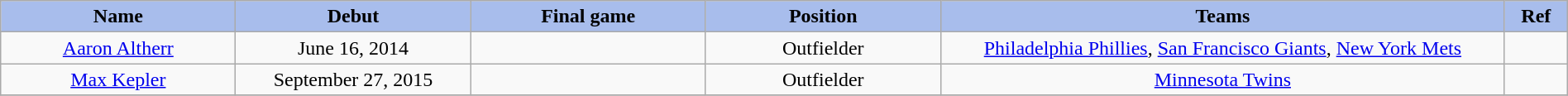<table class="wikitable" style="width: 100%">
<tr>
<th style="background:#a8bdec; width:15%;">Name</th>
<th style="width:15%; background:#a8bdec;">Debut</th>
<th style="width:15%; background:#a8bdec;">Final game</th>
<th style="width:15%; background:#a8bdec;">Position</th>
<th style="width:36%; background:#a8bdec;">Teams</th>
<th style="width:4%; background:#a8bdec;">Ref</th>
</tr>
<tr align=center>
<td><a href='#'>Aaron Altherr</a></td>
<td>June 16, 2014</td>
<td></td>
<td>Outfielder</td>
<td><a href='#'>Philadelphia Phillies</a>, <a href='#'>San Francisco Giants</a>, <a href='#'>New York Mets</a></td>
<td></td>
</tr>
<tr align=center>
<td><a href='#'>Max Kepler</a></td>
<td>September 27, 2015</td>
<td></td>
<td>Outfielder</td>
<td><a href='#'>Minnesota Twins</a></td>
<td></td>
</tr>
<tr align=center>
</tr>
</table>
